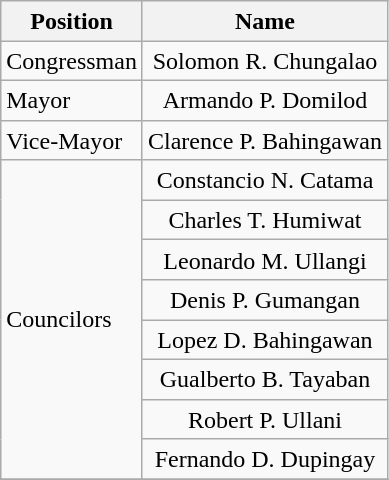<table class="wikitable" style="line-height:1.20em; font-size:100%;">
<tr>
<th>Position</th>
<th>Name</th>
</tr>
<tr>
<td>Congressman</td>
<td style="text-align:center;">Solomon R. Chungalao</td>
</tr>
<tr>
<td>Mayor</td>
<td style="text-align:center;">Armando P. Domilod</td>
</tr>
<tr>
<td>Vice-Mayor</td>
<td style="text-align:center;">Clarence P. Bahingawan</td>
</tr>
<tr>
<td rowspan=8>Councilors</td>
<td style="text-align:center;">Constancio N. Catama</td>
</tr>
<tr>
<td style="text-align:center;">Charles T. Humiwat</td>
</tr>
<tr>
<td style="text-align:center;">Leonardo M. Ullangi</td>
</tr>
<tr>
<td style="text-align:center;">Denis P. Gumangan</td>
</tr>
<tr>
<td style="text-align:center;">Lopez D. Bahingawan</td>
</tr>
<tr>
<td style="text-align:center;">Gualberto B. Tayaban</td>
</tr>
<tr>
<td style="text-align:center;">Robert P. Ullani</td>
</tr>
<tr>
<td style="text-align:center;">Fernando D. Dupingay</td>
</tr>
<tr>
</tr>
</table>
